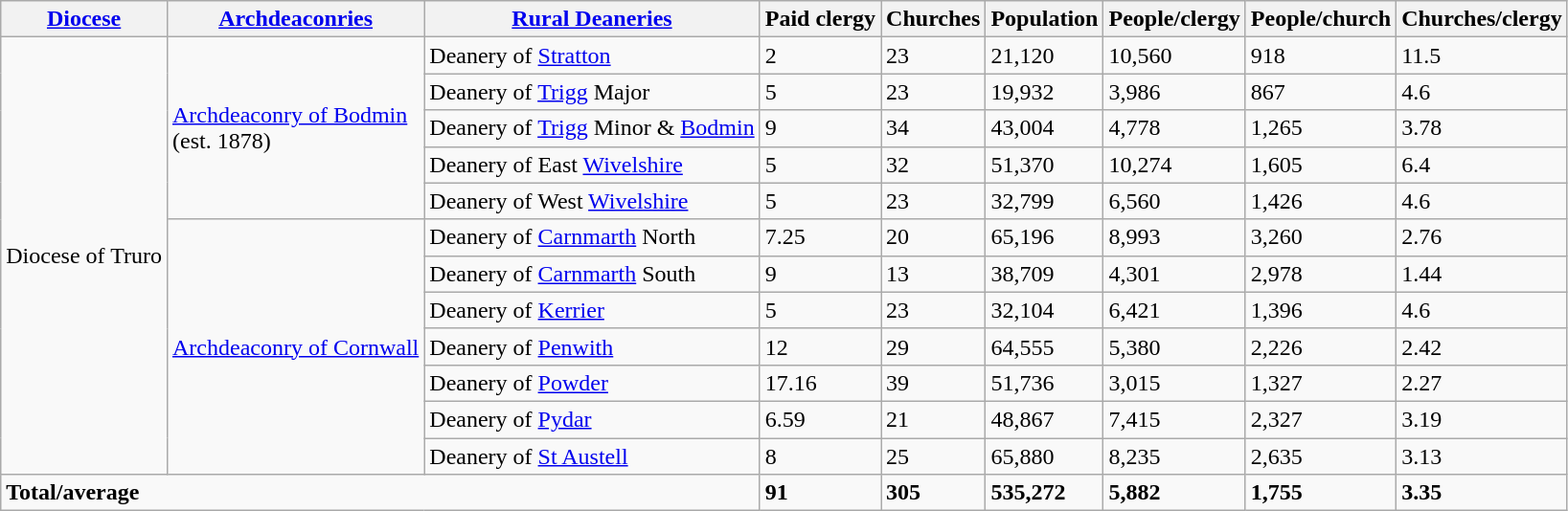<table class="wikitable sortable">
<tr>
<th><a href='#'>Diocese</a></th>
<th><a href='#'>Archdeaconries</a></th>
<th><a href='#'>Rural Deaneries</a></th>
<th>Paid clergy</th>
<th>Churches</th>
<th>Population</th>
<th>People/clergy</th>
<th>People/church</th>
<th>Churches/clergy</th>
</tr>
<tr>
<td rowspan="12">Diocese of Truro</td>
<td rowspan="5"><a href='#'>Archdeaconry of Bodmin</a><br>(est. 1878)</td>
<td>Deanery of <a href='#'>Stratton</a></td>
<td>2</td>
<td>23</td>
<td>21,120</td>
<td>10,560</td>
<td>918</td>
<td>11.5</td>
</tr>
<tr>
<td>Deanery of <a href='#'>Trigg</a> Major</td>
<td>5</td>
<td>23</td>
<td>19,932</td>
<td>3,986</td>
<td>867</td>
<td>4.6</td>
</tr>
<tr>
<td>Deanery of <a href='#'>Trigg</a> Minor & <a href='#'>Bodmin</a></td>
<td>9</td>
<td>34</td>
<td>43,004</td>
<td>4,778</td>
<td>1,265</td>
<td>3.78</td>
</tr>
<tr>
<td>Deanery of East <a href='#'>Wivelshire</a></td>
<td>5</td>
<td>32</td>
<td>51,370</td>
<td>10,274</td>
<td>1,605</td>
<td>6.4</td>
</tr>
<tr>
<td>Deanery of West <a href='#'>Wivelshire</a></td>
<td>5</td>
<td>23</td>
<td>32,799</td>
<td>6,560</td>
<td>1,426</td>
<td>4.6</td>
</tr>
<tr>
<td rowspan="7"><a href='#'>Archdeaconry of Cornwall</a></td>
<td>Deanery of <a href='#'>Carnmarth</a> North</td>
<td>7.25</td>
<td>20</td>
<td>65,196</td>
<td>8,993</td>
<td>3,260</td>
<td>2.76</td>
</tr>
<tr>
<td>Deanery of <a href='#'>Carnmarth</a> South</td>
<td>9</td>
<td>13</td>
<td>38,709</td>
<td>4,301</td>
<td>2,978</td>
<td>1.44</td>
</tr>
<tr>
<td>Deanery of <a href='#'>Kerrier</a></td>
<td>5</td>
<td>23</td>
<td>32,104</td>
<td>6,421</td>
<td>1,396</td>
<td>4.6</td>
</tr>
<tr>
<td>Deanery of <a href='#'>Penwith</a></td>
<td>12</td>
<td>29</td>
<td>64,555</td>
<td>5,380</td>
<td>2,226</td>
<td>2.42</td>
</tr>
<tr>
<td>Deanery of <a href='#'>Powder</a></td>
<td>17.16</td>
<td>39</td>
<td>51,736</td>
<td>3,015</td>
<td>1,327</td>
<td>2.27</td>
</tr>
<tr>
<td>Deanery of <a href='#'>Pydar</a></td>
<td>6.59</td>
<td>21</td>
<td>48,867</td>
<td>7,415</td>
<td>2,327</td>
<td>3.19</td>
</tr>
<tr>
<td>Deanery of <a href='#'>St Austell</a></td>
<td>8</td>
<td>25</td>
<td>65,880</td>
<td>8,235</td>
<td>2,635</td>
<td>3.13</td>
</tr>
<tr>
<td colspan="3"><strong>Total/average</strong></td>
<td><strong>91</strong></td>
<td><strong>305</strong></td>
<td><strong>535,272</strong></td>
<td><strong>5,882</strong></td>
<td><strong>1,755</strong></td>
<td><strong>3.35</strong></td>
</tr>
</table>
